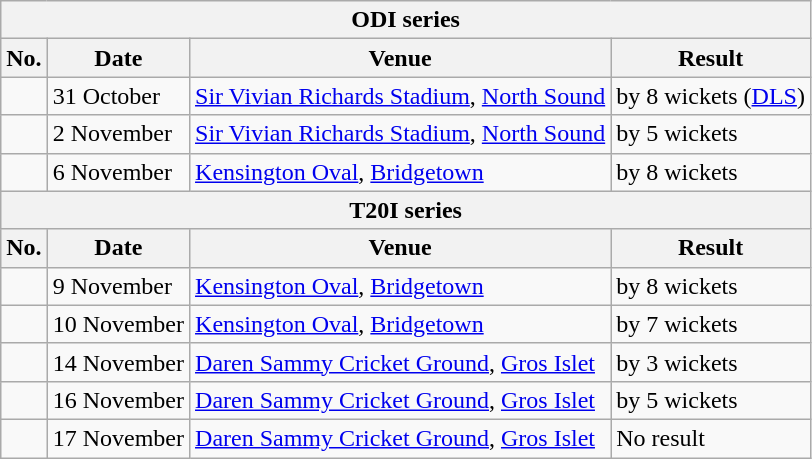<table class="wikitable">
<tr>
<th colspan="4">ODI series</th>
</tr>
<tr>
<th>No.</th>
<th>Date</th>
<th>Venue</th>
<th>Result</th>
</tr>
<tr>
<td></td>
<td>31 October</td>
<td><a href='#'>Sir Vivian Richards Stadium</a>, <a href='#'>North Sound</a></td>
<td> by 8 wickets (<a href='#'>DLS</a>)</td>
</tr>
<tr>
<td></td>
<td>2 November</td>
<td><a href='#'>Sir Vivian Richards Stadium</a>, <a href='#'>North Sound</a></td>
<td> by 5 wickets</td>
</tr>
<tr>
<td></td>
<td>6 November</td>
<td><a href='#'>Kensington Oval</a>, <a href='#'>Bridgetown</a></td>
<td> by 8 wickets</td>
</tr>
<tr>
<th colspan="4">T20I series</th>
</tr>
<tr>
<th>No.</th>
<th>Date</th>
<th>Venue</th>
<th>Result</th>
</tr>
<tr>
<td></td>
<td>9 November</td>
<td><a href='#'>Kensington Oval</a>, <a href='#'>Bridgetown</a></td>
<td> by 8 wickets</td>
</tr>
<tr>
<td></td>
<td>10 November</td>
<td><a href='#'>Kensington Oval</a>, <a href='#'>Bridgetown</a></td>
<td> by 7 wickets</td>
</tr>
<tr>
<td></td>
<td>14 November</td>
<td><a href='#'>Daren Sammy Cricket Ground</a>, <a href='#'>Gros Islet</a></td>
<td> by 3 wickets</td>
</tr>
<tr>
<td></td>
<td>16 November</td>
<td><a href='#'>Daren Sammy Cricket Ground</a>, <a href='#'>Gros Islet</a></td>
<td> by 5 wickets</td>
</tr>
<tr>
<td></td>
<td>17 November</td>
<td><a href='#'>Daren Sammy Cricket Ground</a>, <a href='#'>Gros Islet</a></td>
<td>No result</td>
</tr>
</table>
